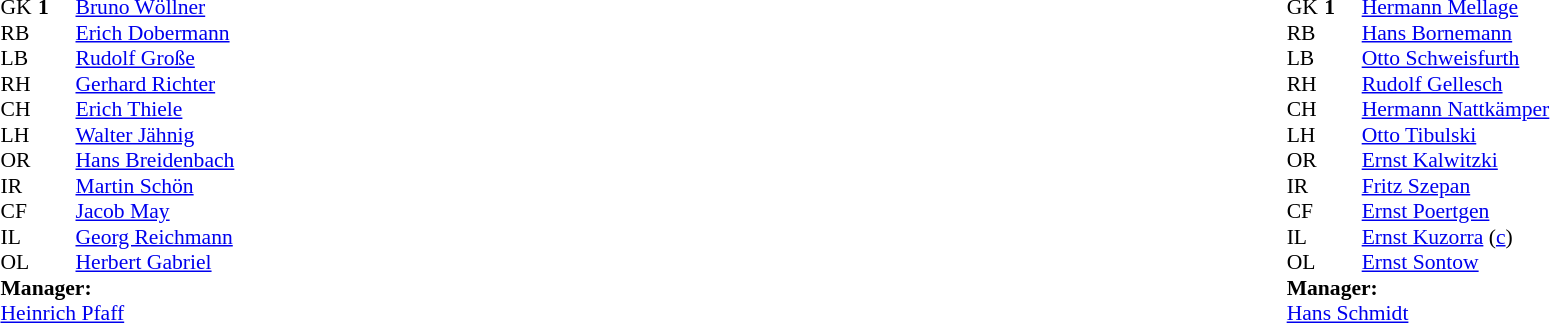<table width="100%">
<tr>
<td valign="top" width="40%"><br><table style="font-size:90%" cellspacing="0" cellpadding="0">
<tr>
<th width=25></th>
<th width=25></th>
</tr>
<tr>
<td>GK</td>
<td><strong>1</strong></td>
<td> <a href='#'>Bruno Wöllner</a></td>
</tr>
<tr>
<td>RB</td>
<td></td>
<td> <a href='#'>Erich Dobermann</a></td>
</tr>
<tr>
<td>LB</td>
<td></td>
<td> <a href='#'>Rudolf Große</a></td>
</tr>
<tr>
<td>RH</td>
<td></td>
<td> <a href='#'>Gerhard Richter</a></td>
</tr>
<tr>
<td>CH</td>
<td></td>
<td> <a href='#'>Erich Thiele</a></td>
</tr>
<tr>
<td>LH</td>
<td></td>
<td> <a href='#'>Walter Jähnig</a></td>
</tr>
<tr>
<td>OR</td>
<td></td>
<td> <a href='#'>Hans Breidenbach</a></td>
</tr>
<tr>
<td>IR</td>
<td></td>
<td> <a href='#'>Martin Schön</a></td>
</tr>
<tr>
<td>CF</td>
<td></td>
<td> <a href='#'>Jacob May</a></td>
</tr>
<tr>
<td>IL</td>
<td></td>
<td> <a href='#'>Georg Reichmann</a></td>
</tr>
<tr>
<td>OL</td>
<td></td>
<td> <a href='#'>Herbert Gabriel</a></td>
</tr>
<tr>
<td colspan=3><strong>Manager:</strong></td>
</tr>
<tr>
<td colspan=3> <a href='#'>Heinrich Pfaff</a></td>
</tr>
</table>
</td>
<td valign="top"></td>
<td valign="top" width="50%"><br><table style="font-size:90%; margin:auto" cellspacing="0" cellpadding="0">
<tr>
<th width=25></th>
<th width=25></th>
</tr>
<tr>
<td>GK</td>
<td><strong>1</strong></td>
<td> <a href='#'>Hermann Mellage</a></td>
</tr>
<tr>
<td>RB</td>
<td></td>
<td> <a href='#'>Hans Bornemann</a></td>
</tr>
<tr>
<td>LB</td>
<td></td>
<td> <a href='#'>Otto Schweisfurth</a></td>
</tr>
<tr>
<td>RH</td>
<td></td>
<td> <a href='#'>Rudolf Gellesch</a></td>
</tr>
<tr>
<td>CH</td>
<td></td>
<td> <a href='#'>Hermann Nattkämper</a></td>
</tr>
<tr>
<td>LH</td>
<td></td>
<td> <a href='#'>Otto Tibulski</a></td>
</tr>
<tr>
<td>OR</td>
<td></td>
<td> <a href='#'>Ernst Kalwitzki</a></td>
</tr>
<tr>
<td>IR</td>
<td></td>
<td> <a href='#'>Fritz Szepan</a></td>
</tr>
<tr>
<td>CF</td>
<td></td>
<td> <a href='#'>Ernst Poertgen</a></td>
</tr>
<tr>
<td>IL</td>
<td></td>
<td> <a href='#'>Ernst Kuzorra</a> (<a href='#'>c</a>)</td>
</tr>
<tr>
<td>OL</td>
<td></td>
<td> <a href='#'>Ernst Sontow</a></td>
</tr>
<tr>
<td colspan=3><strong>Manager:</strong></td>
</tr>
<tr>
<td colspan=3> <a href='#'>Hans Schmidt</a></td>
</tr>
</table>
</td>
</tr>
</table>
